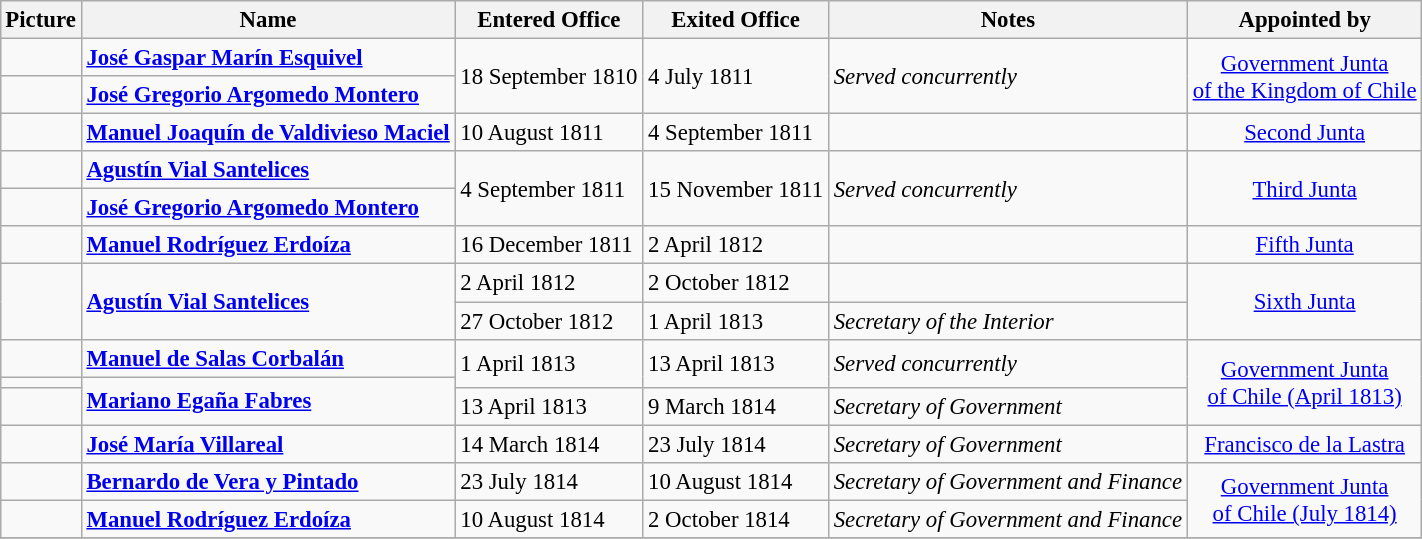<table class="wikitable" style="margin:1em auto; font-size:95%;">
<tr>
<th>Picture</th>
<th>Name</th>
<th>Entered Office</th>
<th>Exited Office</th>
<th>Notes</th>
<th>Appointed by</th>
</tr>
<tr>
<td></td>
<td><strong><a href='#'>José Gaspar Marín Esquivel</a></strong></td>
<td rowspan=2>18 September 1810</td>
<td rowspan=2>4 July 1811</td>
<td rowspan=2><em>Served concurrently</em></td>
<td rowspan=2 align=center><a href='#'>Government Junta<br>of the Kingdom of Chile</a></td>
</tr>
<tr>
<td></td>
<td><strong><a href='#'>José Gregorio Argomedo Montero</a></strong></td>
</tr>
<tr>
<td></td>
<td><strong><a href='#'>Manuel Joaquín de Valdivieso Maciel</a></strong></td>
<td>10 August 1811</td>
<td>4 September 1811</td>
<td></td>
<td align=center><a href='#'>Second Junta</a></td>
</tr>
<tr>
<td></td>
<td><strong><a href='#'>Agustín Vial Santelices</a></strong></td>
<td rowspan=2>4 September 1811</td>
<td rowspan=2>15 November 1811</td>
<td rowspan=2><em>Served concurrently</em></td>
<td rowspan=2 align=center><a href='#'>Third Junta</a></td>
</tr>
<tr>
<td></td>
<td><strong><a href='#'>José Gregorio Argomedo Montero</a></strong></td>
</tr>
<tr>
<td></td>
<td><strong><a href='#'>Manuel Rodríguez Erdoíza</a></strong></td>
<td>16 December 1811</td>
<td>2 April 1812</td>
<td></td>
<td align=center><a href='#'>Fifth Junta</a></td>
</tr>
<tr>
<td rowspan=2></td>
<td rowspan=2><strong><a href='#'>Agustín Vial Santelices</a></strong></td>
<td>2 April 1812</td>
<td>2 October 1812</td>
<td></td>
<td rowspan=2 align=center><a href='#'>Sixth Junta</a></td>
</tr>
<tr>
<td>27 October 1812</td>
<td>1 April 1813</td>
<td><em>Secretary of the Interior</em></td>
</tr>
<tr>
<td></td>
<td><strong><a href='#'>Manuel de Salas Corbalán</a></strong></td>
<td rowspan=2>1 April 1813</td>
<td rowspan=2>13 April 1813</td>
<td rowspan=2><em>Served concurrently</em></td>
<td rowspan=3 align=center><a href='#'>Government Junta<br>of Chile (April 1813)</a></td>
</tr>
<tr>
<td></td>
<td rowspan=2><strong><a href='#'>Mariano Egaña Fabres</a></strong></td>
</tr>
<tr>
<td></td>
<td>13 April 1813</td>
<td>9 March 1814</td>
<td><em>Secretary of Government</em></td>
</tr>
<tr>
<td></td>
<td><strong><a href='#'>José María Villareal</a></strong></td>
<td>14 March 1814</td>
<td>23 July 1814</td>
<td><em>Secretary of Government</em></td>
<td align=center><a href='#'>Francisco de la Lastra</a></td>
</tr>
<tr>
<td></td>
<td><strong><a href='#'>Bernardo de Vera y Pintado</a></strong></td>
<td>23 July 1814</td>
<td>10 August 1814</td>
<td><em>Secretary of Government and Finance</em></td>
<td rowspan=2 align=center><a href='#'>Government Junta<br>of Chile (July 1814)</a></td>
</tr>
<tr>
<td></td>
<td><strong><a href='#'>Manuel Rodríguez Erdoíza</a></strong></td>
<td>10 August 1814</td>
<td>2 October 1814</td>
<td><em>Secretary of Government and Finance</em></td>
</tr>
<tr>
</tr>
</table>
